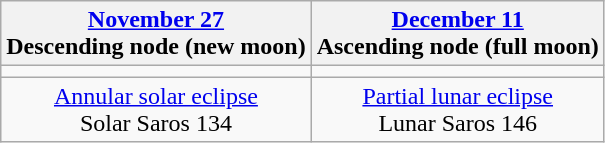<table class="wikitable">
<tr>
<th><a href='#'>November 27</a><br>Descending node (new moon)<br></th>
<th><a href='#'>December 11</a><br>Ascending node (full moon)<br></th>
</tr>
<tr>
<td></td>
<td></td>
</tr>
<tr align=center>
<td><a href='#'>Annular solar eclipse</a><br>Solar Saros 134</td>
<td><a href='#'>Partial lunar eclipse</a><br>Lunar Saros 146</td>
</tr>
</table>
